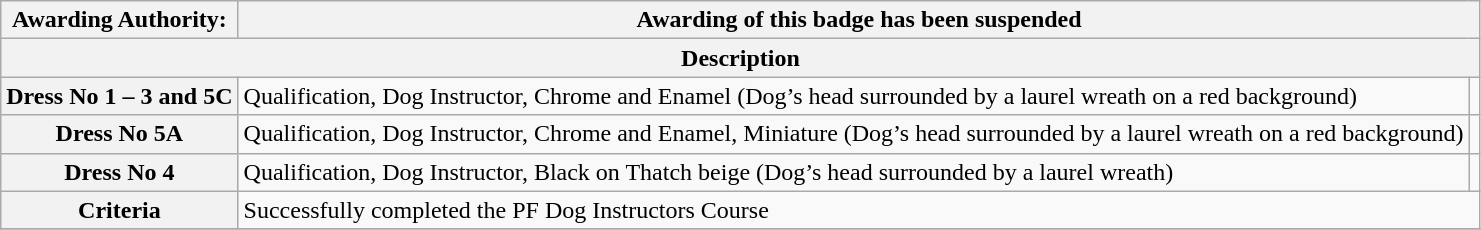<table class=wikitable style="text-align: left;">
<tr>
<th><strong>Awarding Authority</strong>:</th>
<th colspan="2">Awarding of this badge has been suspended</th>
</tr>
<tr>
<th colspan="3">Description</th>
</tr>
<tr>
<th>Dress No 1 – 3 and 5C</th>
<td>Qualification, Dog Instructor, Chrome and Enamel (Dog’s head surrounded by a laurel wreath on a red background)</td>
<td></td>
</tr>
<tr>
<th>Dress No 5A</th>
<td>Qualification, Dog Instructor, Chrome and Enamel, Miniature (Dog’s head surrounded by a laurel wreath on a red background)</td>
<td></td>
</tr>
<tr>
<th>Dress No 4</th>
<td>Qualification, Dog Instructor, Black on Thatch beige (Dog’s head surrounded by a laurel wreath)</td>
<td></td>
</tr>
<tr>
<th>Criteria</th>
<td colspan="2">Successfully completed the PF Dog Instructors Course</td>
</tr>
<tr>
</tr>
</table>
